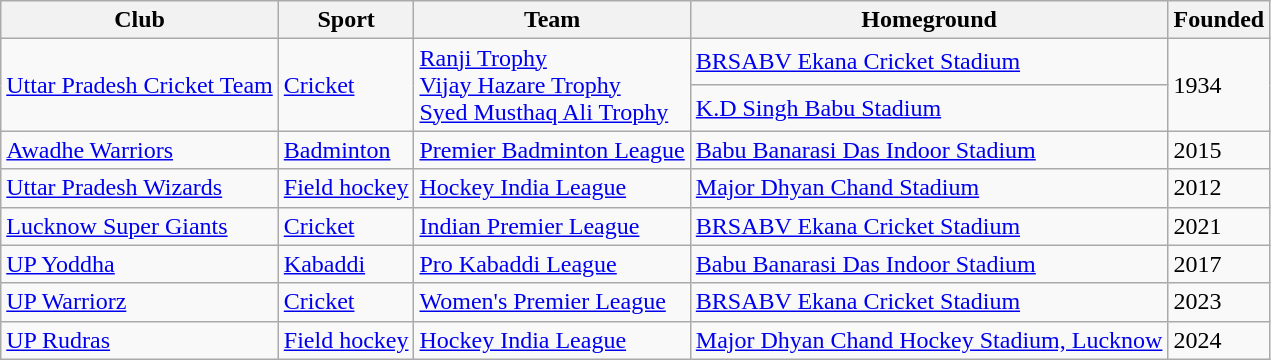<table class="wikitable">
<tr>
<th>Club</th>
<th>Sport</th>
<th>Team</th>
<th>Homeground</th>
<th>Founded</th>
</tr>
<tr>
<td rowspan="2"><a href='#'>Uttar Pradesh Cricket Team</a></td>
<td rowspan="2"><a href='#'>Cricket</a></td>
<td rowspan="2"><a href='#'>Ranji Trophy</a><br><a href='#'>Vijay Hazare Trophy</a><br><a href='#'>Syed Musthaq Ali Trophy</a></td>
<td><a href='#'>BRSABV Ekana Cricket Stadium</a></td>
<td rowspan="2">1934</td>
</tr>
<tr>
<td><a href='#'>K.D Singh Babu Stadium</a></td>
</tr>
<tr>
<td><a href='#'>Awadhe Warriors</a></td>
<td><a href='#'>Badminton</a></td>
<td><a href='#'>Premier Badminton League</a></td>
<td><a href='#'>Babu Banarasi Das Indoor Stadium</a></td>
<td>2015</td>
</tr>
<tr>
<td><a href='#'>Uttar Pradesh Wizards</a></td>
<td><a href='#'>Field hockey</a></td>
<td><a href='#'>Hockey India League</a></td>
<td><a href='#'>Major Dhyan Chand Stadium</a></td>
<td>2012</td>
</tr>
<tr>
<td><a href='#'>Lucknow Super Giants</a></td>
<td><a href='#'>Cricket</a></td>
<td><a href='#'>Indian Premier League</a></td>
<td><a href='#'>BRSABV Ekana Cricket Stadium</a></td>
<td>2021</td>
</tr>
<tr>
<td><a href='#'>UP Yoddha</a></td>
<td><a href='#'>Kabaddi</a></td>
<td><a href='#'>Pro Kabaddi League</a></td>
<td><a href='#'>Babu Banarasi Das Indoor Stadium</a></td>
<td>2017</td>
</tr>
<tr>
<td><a href='#'>UP Warriorz</a></td>
<td><a href='#'>Cricket</a></td>
<td><a href='#'>Women's Premier League</a></td>
<td><a href='#'>BRSABV Ekana Cricket Stadium</a></td>
<td>2023</td>
</tr>
<tr>
<td><a href='#'>UP Rudras</a></td>
<td><a href='#'>Field hockey</a></td>
<td><a href='#'>Hockey India League</a></td>
<td><a href='#'>Major Dhyan Chand Hockey Stadium, Lucknow</a></td>
<td>2024</td>
</tr>
</table>
